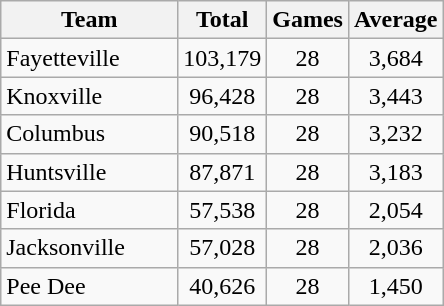<table class="wikitable">
<tr>
<th style="width:40%;">Team</th>
<th>Total</th>
<th>Games</th>
<th>Average</th>
</tr>
<tr style="text-align:center;">
<td align=left>Fayetteville</td>
<td>103,179</td>
<td>28</td>
<td>3,684</td>
</tr>
<tr style="text-align:center;">
<td align=left>Knoxville</td>
<td>96,428</td>
<td>28</td>
<td>3,443</td>
</tr>
<tr style="text-align:center;">
<td align=left>Columbus</td>
<td>90,518</td>
<td>28</td>
<td>3,232</td>
</tr>
<tr style="text-align:center;">
<td align=left>Huntsville</td>
<td>87,871</td>
<td>28</td>
<td>3,183</td>
</tr>
<tr style="text-align:center;">
<td align=left>Florida</td>
<td>57,538</td>
<td>28</td>
<td>2,054</td>
</tr>
<tr style="text-align:center;">
<td align=left>Jacksonville</td>
<td>57,028</td>
<td>28</td>
<td>2,036</td>
</tr>
<tr style="text-align:center;">
<td align=left>Pee Dee</td>
<td>40,626</td>
<td>28</td>
<td>1,450</td>
</tr>
</table>
